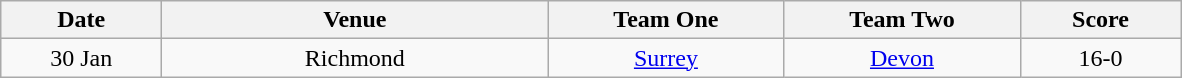<table class="wikitable" style="text-align: center">
<tr>
<th width=100>Date</th>
<th width=250>Venue</th>
<th width=150>Team One</th>
<th width=150>Team Two</th>
<th width=100>Score</th>
</tr>
<tr>
<td>30 Jan</td>
<td>Richmond</td>
<td><a href='#'>Surrey</a></td>
<td><a href='#'>Devon</a></td>
<td>16-0</td>
</tr>
</table>
